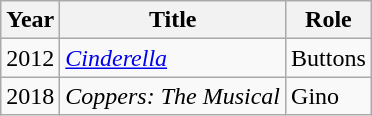<table class="wikitable sortable">
<tr>
<th>Year</th>
<th>Title</th>
<th>Role</th>
</tr>
<tr>
<td>2012</td>
<td><em><a href='#'>Cinderella</a></em></td>
<td>Buttons</td>
</tr>
<tr>
<td>2018</td>
<td><em>Coppers: The Musical</em></td>
<td>Gino</td>
</tr>
</table>
